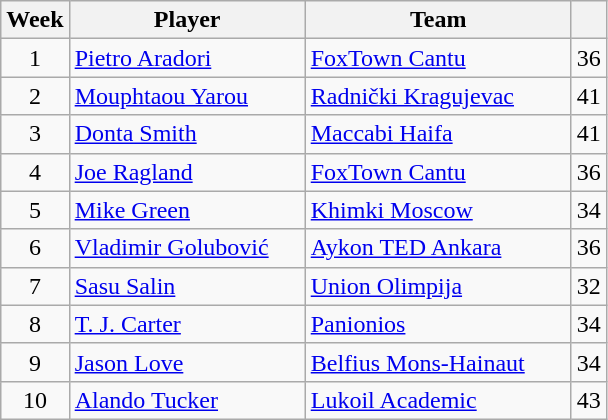<table class="wikitable sortable" style="text-align: center;">
<tr>
<th style="text-align:center;">Week</th>
<th style="text-align:center; width:150px;">Player</th>
<th style="text-align:center; width:170px;">Team</th>
<th style="text-align:center;"></th>
</tr>
<tr>
<td>1</td>
<td align="left"> <a href='#'>Pietro Aradori</a></td>
<td align="left"> <a href='#'>FoxTown Cantu</a></td>
<td>36</td>
</tr>
<tr>
<td>2</td>
<td align="left"> <a href='#'>Mouphtaou Yarou</a></td>
<td align="left"> <a href='#'>Radnički Kragujevac</a></td>
<td>41</td>
</tr>
<tr>
<td>3</td>
<td align="left"> <a href='#'>Donta Smith</a></td>
<td align="left"> <a href='#'>Maccabi Haifa</a></td>
<td>41</td>
</tr>
<tr>
<td>4</td>
<td align="left"> <a href='#'>Joe Ragland</a></td>
<td align="left"> <a href='#'>FoxTown Cantu</a></td>
<td>36</td>
</tr>
<tr>
<td>5</td>
<td align="left"> <a href='#'>Mike Green</a></td>
<td align="left"> <a href='#'>Khimki Moscow</a></td>
<td>34</td>
</tr>
<tr>
<td>6</td>
<td align="left"> <a href='#'>Vladimir Golubović</a></td>
<td align="left"> <a href='#'>Aykon TED Ankara</a></td>
<td>36</td>
</tr>
<tr>
<td>7</td>
<td align="left"> <a href='#'>Sasu Salin</a></td>
<td align="left"> <a href='#'>Union Olimpija</a></td>
<td>32</td>
</tr>
<tr>
<td>8</td>
<td align="left"> <a href='#'>T. J. Carter</a></td>
<td align="left"> <a href='#'>Panionios</a></td>
<td>34</td>
</tr>
<tr>
<td>9</td>
<td align="left"> <a href='#'>Jason Love</a></td>
<td align="left"> <a href='#'>Belfius Mons-Hainaut</a></td>
<td>34</td>
</tr>
<tr>
<td>10</td>
<td align="left"> <a href='#'>Alando Tucker</a></td>
<td align="left"> <a href='#'>Lukoil Academic</a></td>
<td>43</td>
</tr>
</table>
